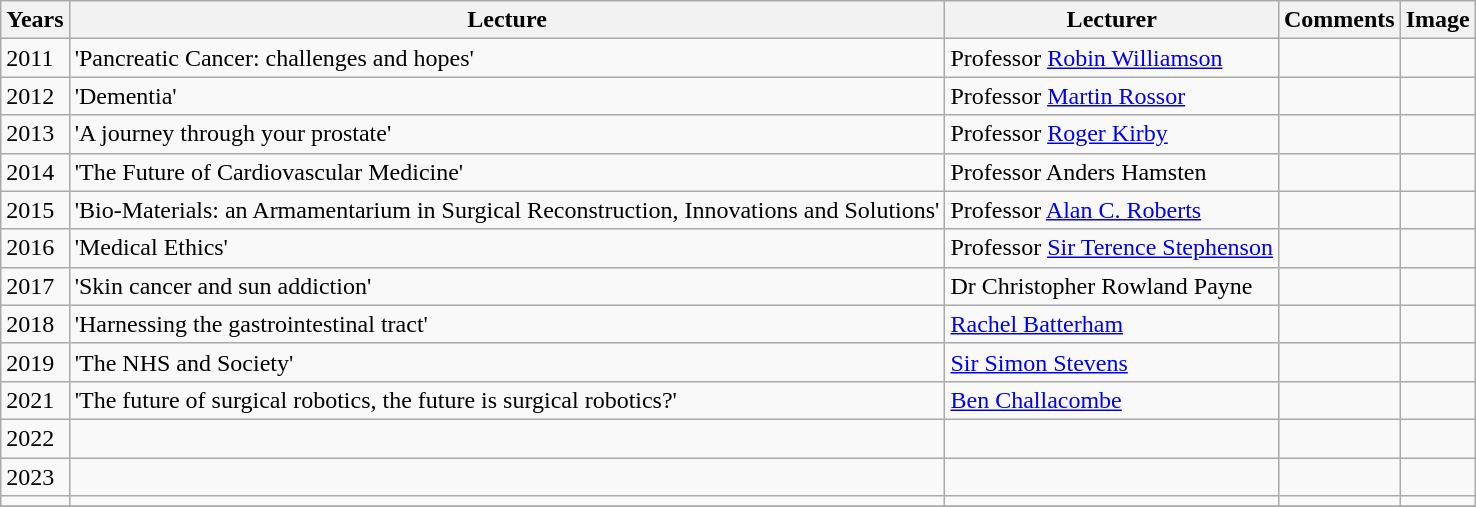<table class="wikitable">
<tr>
<th>Years</th>
<th>Lecture</th>
<th>Lecturer</th>
<th>Comments</th>
<th>Image</th>
</tr>
<tr>
<td>2011</td>
<td>'Pancreatic Cancer: challenges and hopes'</td>
<td>Professor <a href='#'>Robin Williamson</a></td>
<td></td>
<td></td>
</tr>
<tr>
<td>2012</td>
<td>'Dementia'</td>
<td>Professor <a href='#'>Martin Rossor</a></td>
<td></td>
<td></td>
</tr>
<tr>
<td>2013</td>
<td>'A journey through your prostate'</td>
<td>Professor <a href='#'>Roger Kirby</a></td>
<td></td>
<td></td>
</tr>
<tr>
<td>2014</td>
<td>'The Future of Cardiovascular Medicine'</td>
<td>Professor Anders Hamsten</td>
<td></td>
<td></td>
</tr>
<tr>
<td>2015</td>
<td>'Bio-Materials: an Armamentarium in Surgical Reconstruction, Innovations and Solutions'</td>
<td>Professor <a href='#'>Alan C. Roberts</a></td>
<td></td>
<td></td>
</tr>
<tr>
<td>2016</td>
<td>'Medical Ethics'</td>
<td>Professor <a href='#'>Sir Terence Stephenson</a></td>
<td></td>
<td></td>
</tr>
<tr>
<td>2017</td>
<td>'Skin cancer and sun addiction'</td>
<td>Dr Christopher Rowland Payne</td>
<td></td>
<td></td>
</tr>
<tr>
<td>2018</td>
<td>'Harnessing the gastrointestinal tract'</td>
<td><a href='#'>Rachel Batterham</a></td>
<td></td>
<td></td>
</tr>
<tr>
<td>2019</td>
<td>'The NHS and Society'</td>
<td><a href='#'>Sir Simon Stevens</a></td>
<td></td>
<td></td>
</tr>
<tr>
<td>2021</td>
<td>'The future of surgical robotics, the future is surgical robotics?'</td>
<td><a href='#'>Ben Challacombe</a></td>
<td></td>
<td></td>
</tr>
<tr>
<td>2022</td>
<td></td>
<td></td>
<td></td>
<td></td>
</tr>
<tr>
<td>2023</td>
<td></td>
<td></td>
<td></td>
<td></td>
</tr>
<tr>
<td></td>
<td></td>
<td></td>
<td></td>
<td></td>
</tr>
<tr>
</tr>
</table>
